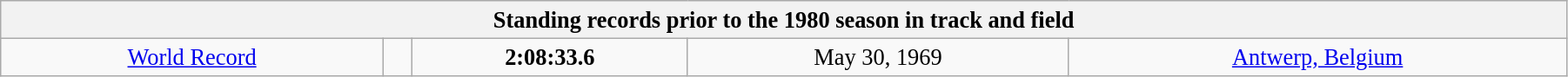<table class="wikitable" style=" text-align:center; font-size:110%;" width="95%">
<tr>
<th colspan="5">Standing records prior to the 1980 season in track and field</th>
</tr>
<tr>
<td><a href='#'>World Record</a></td>
<td></td>
<td><strong>2:08:33.6</strong></td>
<td>May 30, 1969</td>
<td> <a href='#'>Antwerp, Belgium</a></td>
</tr>
</table>
